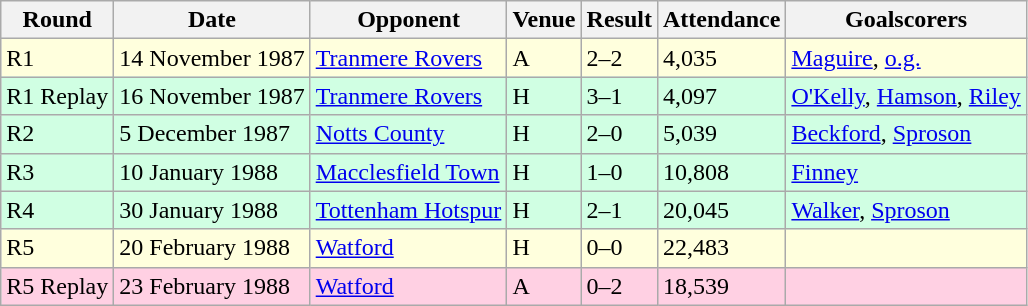<table class="wikitable">
<tr>
<th>Round</th>
<th>Date</th>
<th>Opponent</th>
<th>Venue</th>
<th>Result</th>
<th>Attendance</th>
<th>Goalscorers</th>
</tr>
<tr style="background-color: #ffffdd;">
<td>R1</td>
<td>14 November 1987</td>
<td><a href='#'>Tranmere Rovers</a></td>
<td>A</td>
<td>2–2</td>
<td>4,035</td>
<td><a href='#'>Maguire</a>, <a href='#'>o.g.</a></td>
</tr>
<tr style="background-color: #d0ffe3;">
<td>R1 Replay</td>
<td>16 November 1987</td>
<td><a href='#'>Tranmere Rovers</a></td>
<td>H</td>
<td>3–1</td>
<td>4,097</td>
<td><a href='#'>O'Kelly</a>, <a href='#'>Hamson</a>, <a href='#'>Riley</a></td>
</tr>
<tr style="background-color: #d0ffe3;">
<td>R2</td>
<td>5 December 1987</td>
<td><a href='#'>Notts County</a></td>
<td>H</td>
<td>2–0</td>
<td>5,039</td>
<td><a href='#'>Beckford</a>, <a href='#'>Sproson</a></td>
</tr>
<tr style="background-color: #d0ffe3;">
<td>R3</td>
<td>10 January 1988</td>
<td><a href='#'>Macclesfield Town</a></td>
<td>H</td>
<td>1–0</td>
<td>10,808</td>
<td><a href='#'>Finney</a></td>
</tr>
<tr style="background-color: #d0ffe3;">
<td>R4</td>
<td>30 January 1988</td>
<td><a href='#'>Tottenham Hotspur</a></td>
<td>H</td>
<td>2–1</td>
<td>20,045</td>
<td><a href='#'>Walker</a>, <a href='#'>Sproson</a></td>
</tr>
<tr style="background-color: #ffffdd;">
<td>R5</td>
<td>20 February 1988</td>
<td><a href='#'>Watford</a></td>
<td>H</td>
<td>0–0</td>
<td>22,483</td>
<td></td>
</tr>
<tr style="background-color: #ffd0e3;">
<td>R5 Replay</td>
<td>23 February 1988</td>
<td><a href='#'>Watford</a></td>
<td>A</td>
<td>0–2</td>
<td>18,539</td>
<td></td>
</tr>
</table>
